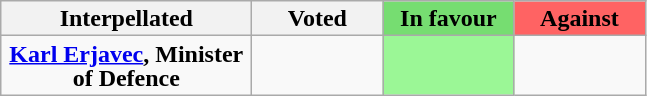<table class="wikitable" style="line-height:16px; text-align: center;">
<tr>
<th style="width:160px;">Interpellated</th>
<th style="width:80px;">Voted</th>
<th style="width:80px; background:#76dd71;">In favour</th>
<th style="width:80px; background:#ff6363">Against</th>
</tr>
<tr>
<td><strong><a href='#'>Karl Erjavec</a>, Minister of Defence</strong></td>
<td></td>
<td style="background:#9bf796;"></td>
<td></td>
</tr>
</table>
